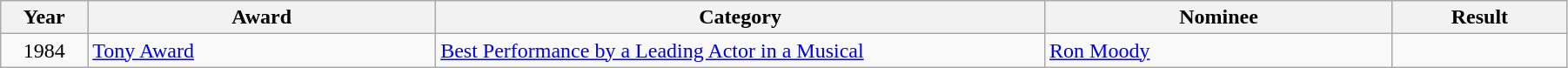<table class="wikitable" style="width:95%;">
<tr>
<th style="width:5%;">Year</th>
<th style="width:20%;">Award</th>
<th style="width:35%;">Category</th>
<th style="width:20%;">Nominee</th>
<th style="width:10%;">Result</th>
</tr>
<tr>
<td style="text-align:center;">1984</td>
<td><a href='#'>Tony Award</a></td>
<td><a href='#'>Best Performance by a Leading Actor in a Musical</a></td>
<td><a href='#'>Ron Moody</a></td>
<td></td>
</tr>
</table>
